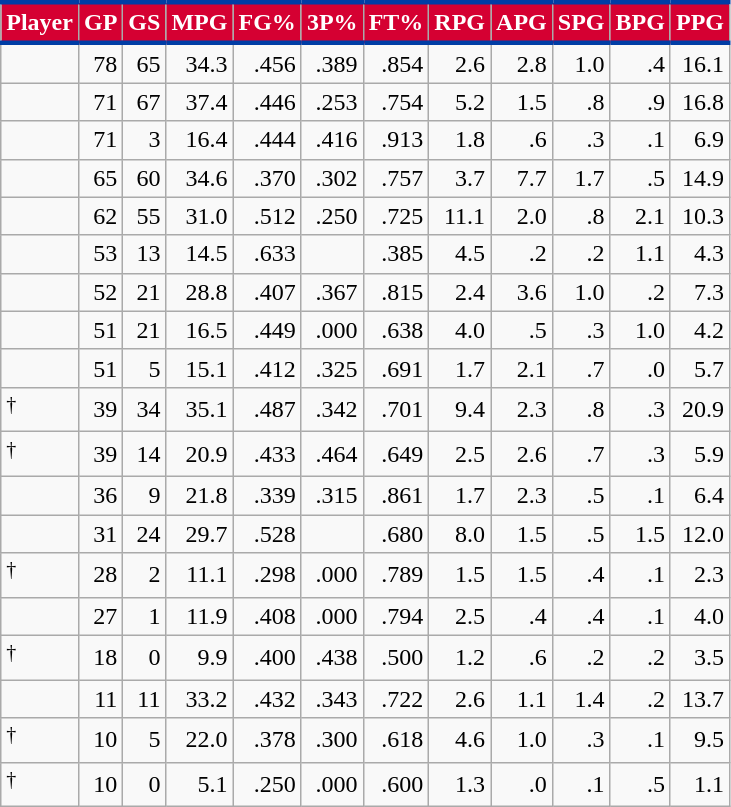<table class="wikitable sortable" style="text-align:right;">
<tr>
<th style="background:#D50032; color:#FFFFFF; border-top:#003DA5 3px solid; border-bottom:#003DA5 3px solid;">Player</th>
<th style="background:#D50032; color:#FFFFFF; border-top:#003DA5 3px solid; border-bottom:#003DA5 3px solid;">GP</th>
<th style="background:#D50032; color:#FFFFFF; border-top:#003DA5 3px solid; border-bottom:#003DA5 3px solid;">GS</th>
<th style="background:#D50032; color:#FFFFFF; border-top:#003DA5 3px solid; border-bottom:#003DA5 3px solid;">MPG</th>
<th style="background:#D50032; color:#FFFFFF; border-top:#003DA5 3px solid; border-bottom:#003DA5 3px solid;">FG%</th>
<th style="background:#D50032; color:#FFFFFF; border-top:#003DA5 3px solid; border-bottom:#003DA5 3px solid;">3P%</th>
<th style="background:#D50032; color:#FFFFFF; border-top:#003DA5 3px solid; border-bottom:#003DA5 3px solid;">FT%</th>
<th style="background:#D50032; color:#FFFFFF; border-top:#003DA5 3px solid; border-bottom:#003DA5 3px solid;">RPG</th>
<th style="background:#D50032; color:#FFFFFF; border-top:#003DA5 3px solid; border-bottom:#003DA5 3px solid;">APG</th>
<th style="background:#D50032; color:#FFFFFF; border-top:#003DA5 3px solid; border-bottom:#003DA5 3px solid;">SPG</th>
<th style="background:#D50032; color:#FFFFFF; border-top:#003DA5 3px solid; border-bottom:#003DA5 3px solid;">BPG</th>
<th style="background:#D50032; color:#FFFFFF; border-top:#003DA5 3px solid; border-bottom:#003DA5 3px solid;">PPG</th>
</tr>
<tr>
<td style="text-align:left;"></td>
<td>78</td>
<td>65</td>
<td>34.3</td>
<td>.456</td>
<td>.389</td>
<td>.854</td>
<td>2.6</td>
<td>2.8</td>
<td>1.0</td>
<td>.4</td>
<td>16.1</td>
</tr>
<tr>
<td style="text-align:left;"></td>
<td>71</td>
<td>67</td>
<td>37.4</td>
<td>.446</td>
<td>.253</td>
<td>.754</td>
<td>5.2</td>
<td>1.5</td>
<td>.8</td>
<td>.9</td>
<td>16.8</td>
</tr>
<tr>
<td style="text-align:left;"></td>
<td>71</td>
<td>3</td>
<td>16.4</td>
<td>.444</td>
<td>.416</td>
<td>.913</td>
<td>1.8</td>
<td>.6</td>
<td>.3</td>
<td>.1</td>
<td>6.9</td>
</tr>
<tr>
<td style="text-align:left;"></td>
<td>65</td>
<td>60</td>
<td>34.6</td>
<td>.370</td>
<td>.302</td>
<td>.757</td>
<td>3.7</td>
<td>7.7</td>
<td>1.7</td>
<td>.5</td>
<td>14.9</td>
</tr>
<tr>
<td style="text-align:left;"></td>
<td>62</td>
<td>55</td>
<td>31.0</td>
<td>.512</td>
<td>.250</td>
<td>.725</td>
<td>11.1</td>
<td>2.0</td>
<td>.8</td>
<td>2.1</td>
<td>10.3</td>
</tr>
<tr>
<td style="text-align:left;"></td>
<td>53</td>
<td>13</td>
<td>14.5</td>
<td>.633</td>
<td></td>
<td>.385</td>
<td>4.5</td>
<td>.2</td>
<td>.2</td>
<td>1.1</td>
<td>4.3</td>
</tr>
<tr>
<td style="text-align:left;"></td>
<td>52</td>
<td>21</td>
<td>28.8</td>
<td>.407</td>
<td>.367</td>
<td>.815</td>
<td>2.4</td>
<td>3.6</td>
<td>1.0</td>
<td>.2</td>
<td>7.3</td>
</tr>
<tr>
<td style="text-align:left;"></td>
<td>51</td>
<td>21</td>
<td>16.5</td>
<td>.449</td>
<td>.000</td>
<td>.638</td>
<td>4.0</td>
<td>.5</td>
<td>.3</td>
<td>1.0</td>
<td>4.2</td>
</tr>
<tr>
<td style="text-align:left;"></td>
<td>51</td>
<td>5</td>
<td>15.1</td>
<td>.412</td>
<td>.325</td>
<td>.691</td>
<td>1.7</td>
<td>2.1</td>
<td>.7</td>
<td>.0</td>
<td>5.7</td>
</tr>
<tr>
<td style="text-align:left;"><sup>†</sup></td>
<td>39</td>
<td>34</td>
<td>35.1</td>
<td>.487</td>
<td>.342</td>
<td>.701</td>
<td>9.4</td>
<td>2.3</td>
<td>.8</td>
<td>.3</td>
<td>20.9</td>
</tr>
<tr>
<td style="text-align:left;"><sup>†</sup></td>
<td>39</td>
<td>14</td>
<td>20.9</td>
<td>.433</td>
<td>.464</td>
<td>.649</td>
<td>2.5</td>
<td>2.6</td>
<td>.7</td>
<td>.3</td>
<td>5.9</td>
</tr>
<tr>
<td style="text-align:left;"></td>
<td>36</td>
<td>9</td>
<td>21.8</td>
<td>.339</td>
<td>.315</td>
<td>.861</td>
<td>1.7</td>
<td>2.3</td>
<td>.5</td>
<td>.1</td>
<td>6.4</td>
</tr>
<tr>
<td style="text-align:left;"></td>
<td>31</td>
<td>24</td>
<td>29.7</td>
<td>.528</td>
<td></td>
<td>.680</td>
<td>8.0</td>
<td>1.5</td>
<td>.5</td>
<td>1.5</td>
<td>12.0</td>
</tr>
<tr>
<td style="text-align:left;"><sup>†</sup></td>
<td>28</td>
<td>2</td>
<td>11.1</td>
<td>.298</td>
<td>.000</td>
<td>.789</td>
<td>1.5</td>
<td>1.5</td>
<td>.4</td>
<td>.1</td>
<td>2.3</td>
</tr>
<tr>
<td style="text-align:left;"></td>
<td>27</td>
<td>1</td>
<td>11.9</td>
<td>.408</td>
<td>.000</td>
<td>.794</td>
<td>2.5</td>
<td>.4</td>
<td>.4</td>
<td>.1</td>
<td>4.0</td>
</tr>
<tr>
<td style="text-align:left;"><sup>†</sup></td>
<td>18</td>
<td>0</td>
<td>9.9</td>
<td>.400</td>
<td>.438</td>
<td>.500</td>
<td>1.2</td>
<td>.6</td>
<td>.2</td>
<td>.2</td>
<td>3.5</td>
</tr>
<tr>
<td style="text-align:left;"></td>
<td>11</td>
<td>11</td>
<td>33.2</td>
<td>.432</td>
<td>.343</td>
<td>.722</td>
<td>2.6</td>
<td>1.1</td>
<td>1.4</td>
<td>.2</td>
<td>13.7</td>
</tr>
<tr>
<td style="text-align:left;"><sup>†</sup></td>
<td>10</td>
<td>5</td>
<td>22.0</td>
<td>.378</td>
<td>.300</td>
<td>.618</td>
<td>4.6</td>
<td>1.0</td>
<td>.3</td>
<td>.1</td>
<td>9.5</td>
</tr>
<tr>
<td style="text-align:left;"><sup>†</sup></td>
<td>10</td>
<td>0</td>
<td>5.1</td>
<td>.250</td>
<td>.000</td>
<td>.600</td>
<td>1.3</td>
<td>.0</td>
<td>.1</td>
<td>.5</td>
<td>1.1</td>
</tr>
</table>
